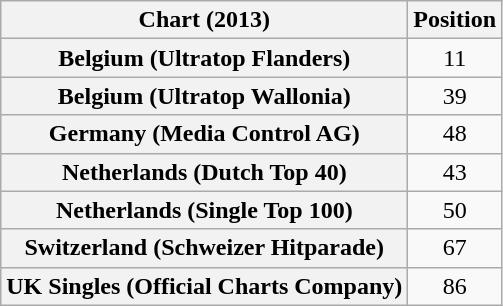<table class="wikitable sortable plainrowheaders" style="text-align:center;">
<tr>
<th>Chart (2013)</th>
<th>Position</th>
</tr>
<tr>
<th scope="row">Belgium (Ultratop Flanders)</th>
<td>11</td>
</tr>
<tr>
<th scope="row">Belgium (Ultratop Wallonia)</th>
<td>39</td>
</tr>
<tr>
<th scope="row">Germany (Media Control AG)</th>
<td>48</td>
</tr>
<tr>
<th scope="row">Netherlands (Dutch Top 40)</th>
<td>43</td>
</tr>
<tr>
<th scope="row">Netherlands (Single Top 100)</th>
<td>50</td>
</tr>
<tr>
<th scope="row">Switzerland (Schweizer Hitparade)</th>
<td>67</td>
</tr>
<tr>
<th scope="row">UK Singles (Official Charts Company)</th>
<td>86</td>
</tr>
</table>
